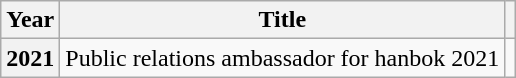<table class="wikitable plainrowheaders sortable">
<tr>
<th scope="col">Year</th>
<th scope="col">Title</th>
<th scope="col" class="unsortable"></th>
</tr>
<tr>
<th scope="row">2021</th>
<td>Public relations ambassador for hanbok 2021</td>
<td></td>
</tr>
</table>
